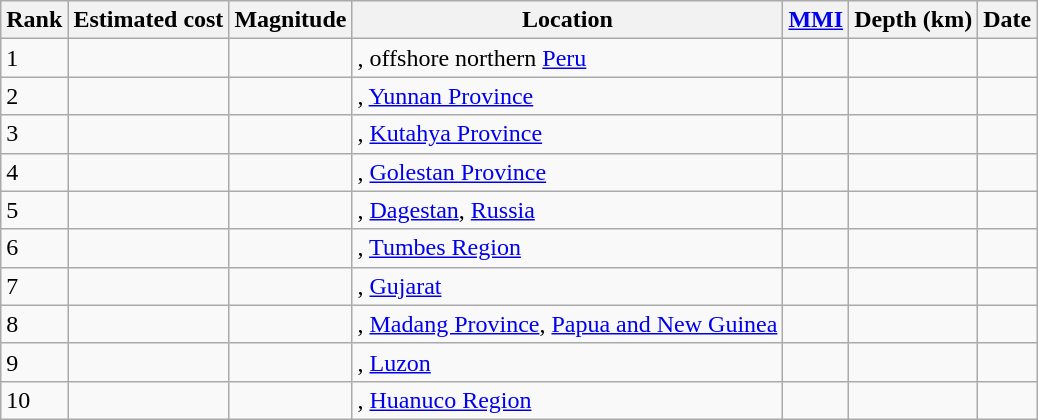<table class="sortable wikitable" style="font-size:100%;">
<tr>
<th>Rank</th>
<th>Estimated cost</th>
<th>Magnitude</th>
<th>Location</th>
<th><a href='#'>MMI</a></th>
<th>Depth (km)</th>
<th>Date</th>
</tr>
<tr>
<td>1</td>
<td></td>
<td></td>
<td>, offshore northern <a href='#'>Peru</a></td>
<td></td>
<td></td>
<td></td>
</tr>
<tr>
<td>2</td>
<td></td>
<td></td>
<td>, <a href='#'>Yunnan Province</a></td>
<td></td>
<td></td>
<td></td>
</tr>
<tr>
<td>3</td>
<td></td>
<td></td>
<td>, <a href='#'>Kutahya Province</a></td>
<td></td>
<td></td>
<td></td>
</tr>
<tr>
<td>4</td>
<td></td>
<td></td>
<td>, <a href='#'>Golestan Province</a></td>
<td></td>
<td></td>
<td></td>
</tr>
<tr>
<td>5</td>
<td></td>
<td></td>
<td>, <a href='#'>Dagestan</a>, <a href='#'>Russia</a></td>
<td></td>
<td></td>
<td></td>
</tr>
<tr>
<td>6</td>
<td></td>
<td></td>
<td>, <a href='#'>Tumbes Region</a></td>
<td></td>
<td></td>
<td></td>
</tr>
<tr>
<td>7</td>
<td></td>
<td></td>
<td>, <a href='#'>Gujarat</a></td>
<td></td>
<td></td>
<td></td>
</tr>
<tr>
<td>8</td>
<td></td>
<td></td>
<td>, <a href='#'>Madang Province</a>, <a href='#'>Papua and New Guinea</a></td>
<td></td>
<td></td>
<td></td>
</tr>
<tr>
<td>9</td>
<td></td>
<td></td>
<td>, <a href='#'>Luzon</a></td>
<td></td>
<td></td>
<td></td>
</tr>
<tr>
<td>10</td>
<td></td>
<td></td>
<td>, <a href='#'>Huanuco Region</a></td>
<td></td>
<td></td>
<td></td>
</tr>
</table>
